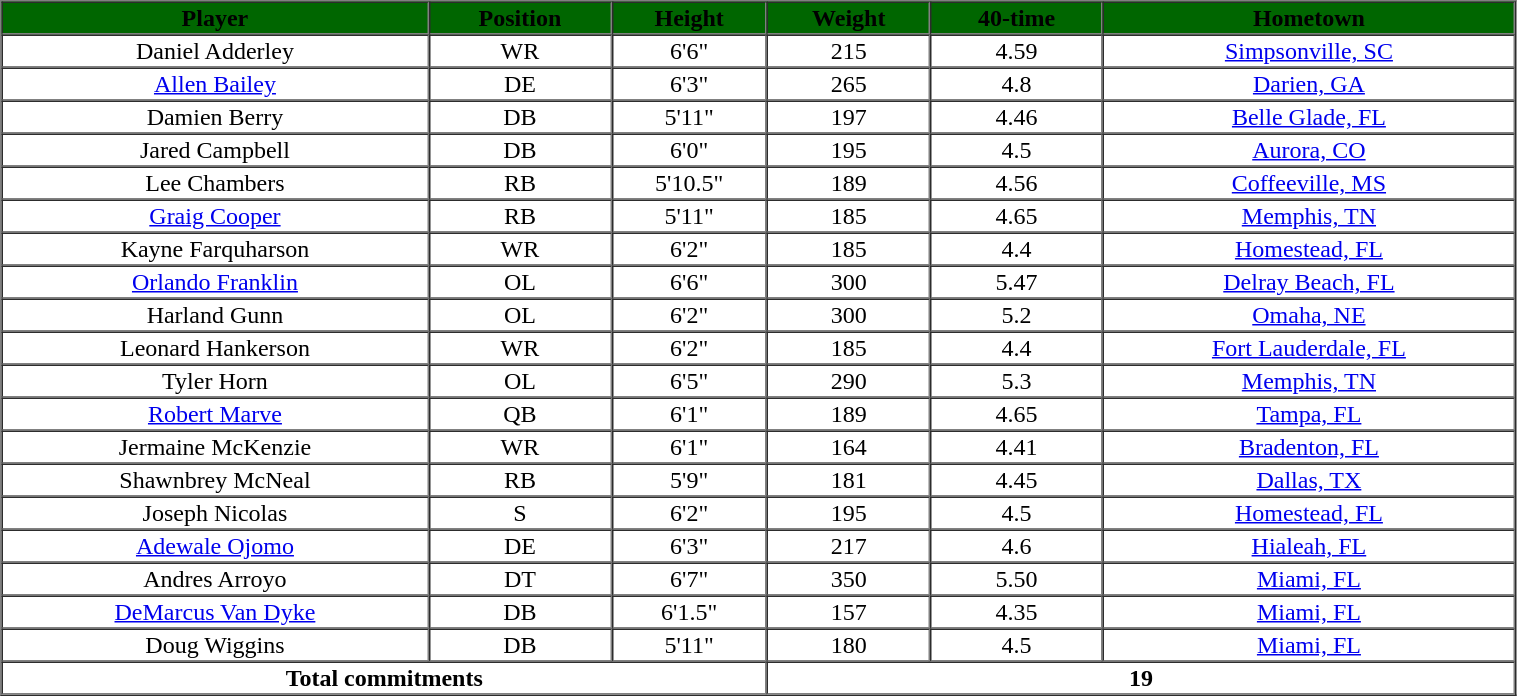<table cellpadding="1" border="1" cellspacing="0" width="80%">
<tr>
<th bgcolor="#006600"><span>Player</span></th>
<th bgcolor="#006600"><span>Position</span></th>
<th bgcolor="#006600"><span>Height</span></th>
<th bgcolor="#006600"><span>Weight</span></th>
<th bgcolor="#006600"><span>40-time</span></th>
<th bgcolor="#006600"><span>Hometown</span></th>
</tr>
<tr align="center">
<td>Daniel Adderley</td>
<td>WR</td>
<td>6'6"</td>
<td>215</td>
<td>4.59</td>
<td><a href='#'>Simpsonville, SC</a></td>
</tr>
<tr align="center">
<td><a href='#'>Allen Bailey</a></td>
<td>DE</td>
<td>6'3"</td>
<td>265</td>
<td>4.8</td>
<td><a href='#'>Darien, GA</a></td>
</tr>
<tr align="center">
<td>Damien Berry</td>
<td>DB</td>
<td>5'11"</td>
<td>197</td>
<td>4.46</td>
<td><a href='#'>Belle Glade, FL</a></td>
</tr>
<tr align="center">
<td>Jared Campbell</td>
<td>DB</td>
<td>6'0"</td>
<td>195</td>
<td>4.5</td>
<td><a href='#'>Aurora, CO</a></td>
</tr>
<tr align="center">
<td>Lee Chambers</td>
<td>RB</td>
<td>5'10.5"</td>
<td>189</td>
<td>4.56</td>
<td><a href='#'>Coffeeville, MS</a></td>
</tr>
<tr align="center">
<td><a href='#'>Graig Cooper</a></td>
<td>RB</td>
<td>5'11"</td>
<td>185</td>
<td>4.65</td>
<td><a href='#'>Memphis, TN</a></td>
</tr>
<tr align="center">
<td>Kayne Farquharson</td>
<td>WR</td>
<td>6'2"</td>
<td>185</td>
<td>4.4</td>
<td><a href='#'>Homestead, FL</a></td>
</tr>
<tr align="center">
<td><a href='#'>Orlando Franklin</a></td>
<td>OL</td>
<td>6'6"</td>
<td>300</td>
<td>5.47</td>
<td><a href='#'>Delray Beach, FL</a></td>
</tr>
<tr align="center">
<td>Harland Gunn</td>
<td>OL</td>
<td>6'2"</td>
<td>300</td>
<td>5.2</td>
<td><a href='#'>Omaha, NE</a></td>
</tr>
<tr align="center">
<td>Leonard Hankerson</td>
<td>WR</td>
<td>6'2"</td>
<td>185</td>
<td>4.4</td>
<td><a href='#'>Fort Lauderdale, FL</a></td>
</tr>
<tr align="center">
<td>Tyler Horn</td>
<td>OL</td>
<td>6'5"</td>
<td>290</td>
<td>5.3</td>
<td><a href='#'>Memphis, TN</a></td>
</tr>
<tr align="center">
<td><a href='#'>Robert Marve</a></td>
<td>QB</td>
<td>6'1"</td>
<td>189</td>
<td>4.65</td>
<td><a href='#'>Tampa, FL</a></td>
</tr>
<tr align="center">
<td>Jermaine McKenzie</td>
<td>WR</td>
<td>6'1"</td>
<td>164</td>
<td>4.41</td>
<td><a href='#'>Bradenton, FL</a></td>
</tr>
<tr align="center">
<td>Shawnbrey McNeal</td>
<td>RB</td>
<td>5'9"</td>
<td>181</td>
<td>4.45</td>
<td><a href='#'>Dallas, TX</a></td>
</tr>
<tr align="center">
<td>Joseph Nicolas</td>
<td>S</td>
<td>6'2"</td>
<td>195</td>
<td>4.5</td>
<td><a href='#'>Homestead, FL</a></td>
</tr>
<tr align="center">
<td><a href='#'>Adewale Ojomo</a></td>
<td>DE</td>
<td>6'3"</td>
<td>217</td>
<td>4.6</td>
<td><a href='#'>Hialeah, FL</a></td>
</tr>
<tr align="center">
<td>Andres Arroyo</td>
<td>DT</td>
<td>6'7"</td>
<td>350</td>
<td>5.50</td>
<td><a href='#'>Miami, FL</a></td>
</tr>
<tr align="center">
<td><a href='#'>DeMarcus Van Dyke</a></td>
<td>DB</td>
<td>6'1.5"</td>
<td>157</td>
<td>4.35</td>
<td><a href='#'>Miami, FL</a></td>
</tr>
<tr align="center">
<td>Doug Wiggins</td>
<td>DB</td>
<td>5'11"</td>
<td>180</td>
<td>4.5</td>
<td><a href='#'>Miami, FL</a></td>
</tr>
<tr align="center">
<td colspan=3><strong>Total commitments</strong></td>
<td colspan=3><strong>19</strong></td>
</tr>
</table>
